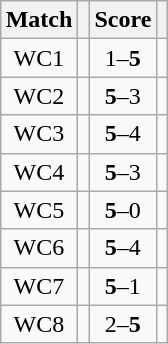<table class="wikitable" style="font-size: 100%; margin: 1em auto 1em auto;">
<tr>
<th>Match</th>
<th></th>
<th>Score</th>
<th></th>
</tr>
<tr>
<td align="center">WC1</td>
<td></td>
<td align="center">1–<strong>5</strong></td>
<td><strong></strong></td>
</tr>
<tr>
<td align="center">WC2</td>
<td><strong></strong></td>
<td align="center"><strong>5</strong>–3</td>
<td></td>
</tr>
<tr>
<td align="center">WC3</td>
<td><strong></strong></td>
<td align="center"><strong>5</strong>–4</td>
<td></td>
</tr>
<tr>
<td align="center">WC4</td>
<td><strong></strong></td>
<td align="center"><strong>5</strong>–3</td>
<td></td>
</tr>
<tr>
<td align="center">WC5</td>
<td><strong></strong></td>
<td align="center"><strong>5</strong>–0</td>
<td></td>
</tr>
<tr>
<td align="center">WC6</td>
<td><strong></strong></td>
<td align="center"><strong>5</strong>–4</td>
<td></td>
</tr>
<tr>
<td align="center">WC7</td>
<td><strong></strong></td>
<td align="center"><strong>5</strong>–1</td>
<td></td>
</tr>
<tr>
<td align="center">WC8</td>
<td></td>
<td align="center">2–<strong>5</strong></td>
<td><strong></strong></td>
</tr>
</table>
